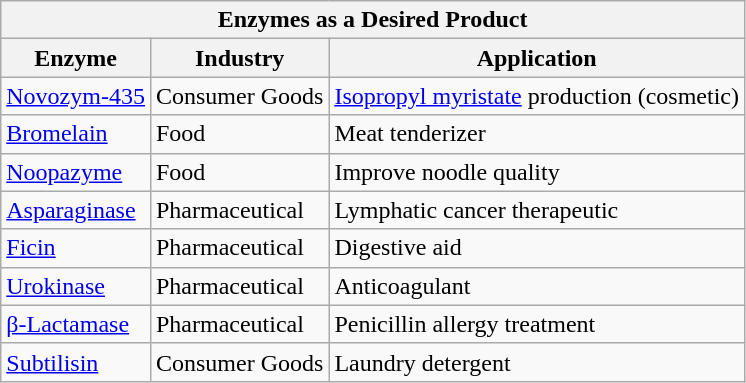<table class="wikitable">
<tr>
<th colspan="3">Enzymes as a Desired Product</th>
</tr>
<tr>
<th>Enzyme</th>
<th>Industry</th>
<th>Application</th>
</tr>
<tr>
<td><a href='#'>Novozym-435</a></td>
<td>Consumer Goods</td>
<td><a href='#'>Isopropyl myristate</a> production (cosmetic)</td>
</tr>
<tr>
<td><a href='#'>Bromelain</a></td>
<td>Food</td>
<td>Meat tenderizer</td>
</tr>
<tr>
<td><a href='#'>Noopazyme</a></td>
<td>Food</td>
<td>Improve noodle quality</td>
</tr>
<tr>
<td><a href='#'>Asparaginase</a></td>
<td>Pharmaceutical</td>
<td>Lymphatic cancer therapeutic</td>
</tr>
<tr>
<td><a href='#'>Ficin</a></td>
<td>Pharmaceutical</td>
<td>Digestive aid</td>
</tr>
<tr>
<td><a href='#'>Urokinase</a></td>
<td>Pharmaceutical</td>
<td>Anticoagulant</td>
</tr>
<tr>
<td><a href='#'>β-Lactamase</a></td>
<td>Pharmaceutical</td>
<td>Penicillin allergy treatment</td>
</tr>
<tr>
<td><a href='#'>Subtilisin</a></td>
<td>Consumer Goods</td>
<td>Laundry detergent</td>
</tr>
</table>
